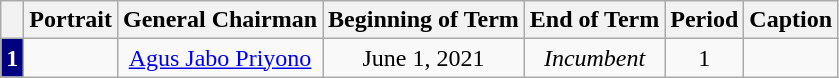<table class="wikitable">
<tr>
<th></th>
<th>Portrait</th>
<th>General Chairman</th>
<th>Beginning of Term</th>
<th>End of Term</th>
<th>Period</th>
<th>Caption</th>
</tr>
<tr align="center">
<th style="background:#000080; color:white">1</th>
<td></td>
<td><a href='#'>Agus Jabo Priyono</a></td>
<td>June 1, 2021</td>
<td><em>Incumbent</em></td>
<td>1</td>
<td></td>
</tr>
</table>
